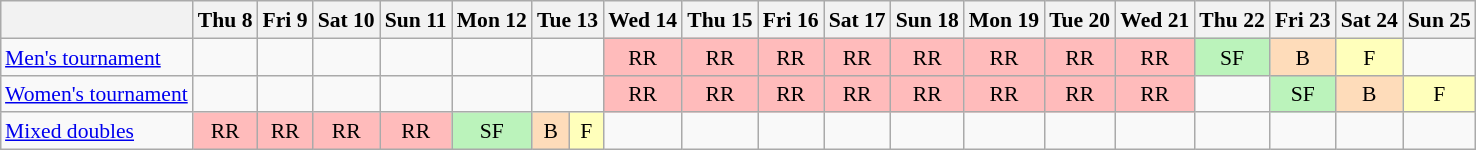<table class="wikitable" style="margin:0.5em auto; font-size:90%; line-height:1.25em;text-align:center">
<tr>
<th></th>
<th>Thu 8</th>
<th>Fri 9</th>
<th>Sat 10</th>
<th>Sun 11</th>
<th>Mon 12</th>
<th colspan="2">Tue 13</th>
<th>Wed 14</th>
<th>Thu 15</th>
<th>Fri 16</th>
<th>Sat 17</th>
<th>Sun 18</th>
<th>Mon 19</th>
<th>Tue 20</th>
<th>Wed 21</th>
<th>Thu 22</th>
<th>Fri 23</th>
<th>Sat 24</th>
<th>Sun 25</th>
</tr>
<tr>
<td align="left"><a href='#'>Men's tournament</a></td>
<td></td>
<td></td>
<td></td>
<td></td>
<td></td>
<td colspan="2"></td>
<td style="background-color:#FFBBBB">RR</td>
<td style="background-color:#FFBBBB">RR</td>
<td style="background-color:#FFBBBB">RR</td>
<td style="background-color:#FFBBBB">RR</td>
<td style="background-color:#FFBBBB">RR</td>
<td style="background-color:#FFBBBB">RR</td>
<td style="background-color:#FFBBBB">RR</td>
<td style="background-color:#FFBBBB">RR</td>
<td style="background-color:#BBF3BB">SF</td>
<td style="background-color:#FEDCBA">B</td>
<td style="background-color:#FFFFBB">F</td>
<td></td>
</tr>
<tr>
<td align="left"><a href='#'>Women's tournament</a></td>
<td></td>
<td></td>
<td></td>
<td></td>
<td></td>
<td colspan="2"></td>
<td style="background-color:#FFBBBB">RR</td>
<td style="background-color:#FFBBBB">RR</td>
<td style="background-color:#FFBBBB">RR</td>
<td style="background-color:#FFBBBB">RR</td>
<td style="background-color:#FFBBBB">RR</td>
<td style="background-color:#FFBBBB">RR</td>
<td style="background-color:#FFBBBB">RR</td>
<td style="background-color:#FFBBBB">RR</td>
<td></td>
<td style="background-color:#BBF3BB">SF</td>
<td style="background-color:#FEDCBA">B</td>
<td style="background-color:#FFFFBB">F</td>
</tr>
<tr>
<td align="left"><a href='#'>Mixed doubles</a></td>
<td style="background-color:#FFBBBB">RR</td>
<td style="background-color:#FFBBBB">RR</td>
<td style="background-color:#FFBBBB">RR</td>
<td style="background-color:#FFBBBB">RR</td>
<td style="background-color:#BBF3BB">SF</td>
<td style="background-color:#FEDCBA">B</td>
<td style="background-color:#FFFFBB">F</td>
<td></td>
<td></td>
<td></td>
<td></td>
<td></td>
<td></td>
<td></td>
<td></td>
<td></td>
<td></td>
<td></td>
<td></td>
</tr>
</table>
